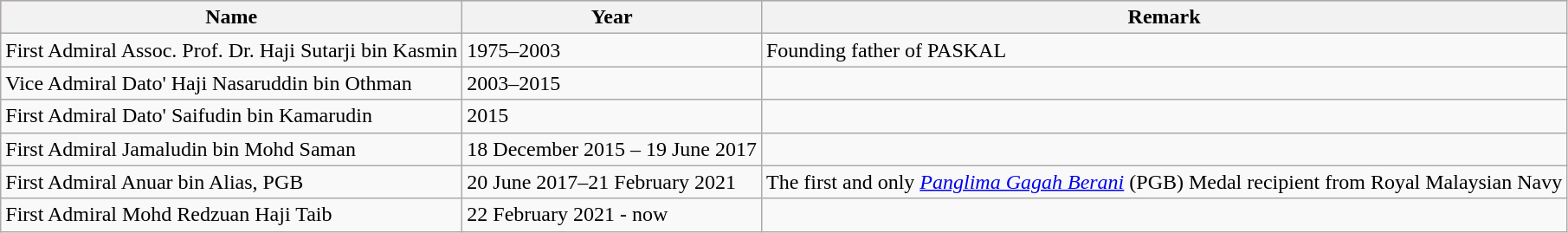<table class="wikitable">
<tr style="background-color: #f99; color: black;">
<th>Name</th>
<th>Year</th>
<th>Remark</th>
</tr>
<tr>
<td>First Admiral Assoc. Prof. Dr. Haji Sutarji bin Kasmin</td>
<td>1975–2003</td>
<td>Founding father of PASKAL</td>
</tr>
<tr>
<td>Vice Admiral Dato' Haji Nasaruddin bin Othman</td>
<td>2003–2015</td>
<td></td>
</tr>
<tr>
<td>First Admiral Dato' Saifudin bin Kamarudin</td>
<td>2015</td>
<td></td>
</tr>
<tr>
<td>First Admiral Jamaludin bin Mohd Saman</td>
<td>18 December 2015 – 19 June 2017</td>
<td></td>
</tr>
<tr>
<td>First Admiral Anuar bin Alias, PGB</td>
<td>20 June 2017–21 February 2021</td>
<td>The first and only <em><a href='#'>Panglima Gagah Berani</a></em> (PGB) Medal recipient from Royal Malaysian Navy</td>
</tr>
<tr>
<td>First Admiral Mohd Redzuan Haji Taib</td>
<td>22 February 2021 - now</td>
<td></td>
</tr>
</table>
